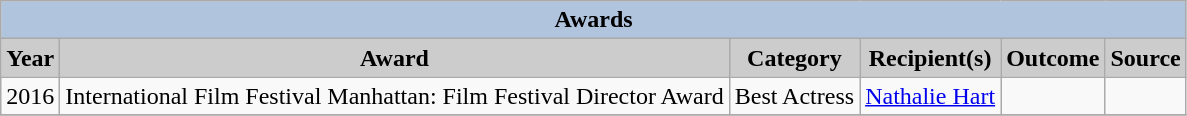<table class="wikitable">
<tr style="text-align:center;">
<th colspan=6 style="background:#B0C4DE;">Awards</th>
</tr>
<tr style="text-align:center;">
<th style="background:#ccc;">Year</th>
<th style="background:#ccc;">Award</th>
<th style="background:#ccc;">Category</th>
<th style="background:#ccc;">Recipient(s)</th>
<th style="background:#ccc;">Outcome</th>
<th style="background:#ccc;">Source</th>
</tr>
<tr>
<td>2016</td>
<td>International Film Festival Manhattan: Film Festival Director Award</td>
<td>Best Actress</td>
<td><a href='#'>Nathalie Hart</a></td>
<td></td>
<td></td>
</tr>
<tr>
</tr>
</table>
